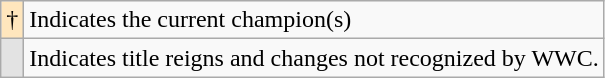<table class="wikitable">
<tr>
<td style="background-color:#FFE6BD">†</td>
<td>Indicates the current champion(s)</td>
</tr>
<tr>
<td style="background-color:#e3e3e3"></td>
<td>Indicates title reigns and changes not recognized by WWC.</td>
</tr>
</table>
